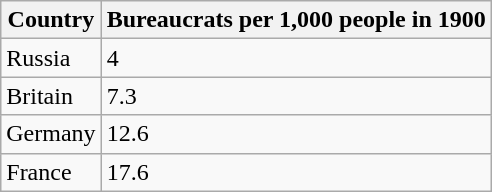<table class="wikitable">
<tr>
<th>Country</th>
<th>Bureaucrats per 1,000 people in 1900</th>
</tr>
<tr>
<td>Russia</td>
<td>4</td>
</tr>
<tr>
<td>Britain</td>
<td>7.3</td>
</tr>
<tr>
<td>Germany</td>
<td>12.6</td>
</tr>
<tr>
<td>France</td>
<td>17.6</td>
</tr>
</table>
